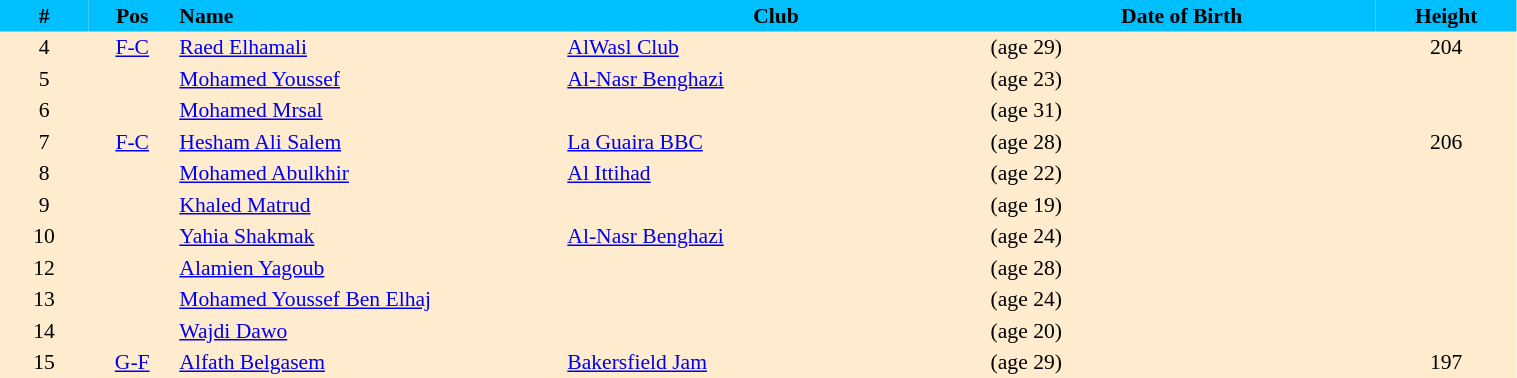<table border=0 cellpadding=2 cellspacing=0  |- bgcolor=#FFECCE style="text-align:center; font-size:90%;" width=80%>
<tr bgcolor=#00BFFF>
<th width=5%>#</th>
<th width=5%>Pos</th>
<th width=22% align=left>Name</th>
<th width=24%>Club</th>
<th width=22%>Date of Birth</th>
<th width=8%>Height</th>
</tr>
<tr>
<td>4</td>
<td><a href='#'>F-C</a></td>
<td align=left><a href='#'>Raed Elhamali</a></td>
<td align=left> <a href='#'>AlWasl Club</a></td>
<td align=left> (age 29)</td>
<td>204</td>
</tr>
<tr>
<td>5</td>
<td></td>
<td align=left><a href='#'>Mohamed Youssef</a></td>
<td align=left> <a href='#'>Al-Nasr Benghazi</a></td>
<td align=left> (age 23)</td>
<td></td>
</tr>
<tr>
<td>6</td>
<td></td>
<td align=left><a href='#'>Mohamed Mrsal</a></td>
<td align=left></td>
<td align=left> (age 31)</td>
<td></td>
</tr>
<tr>
<td>7</td>
<td><a href='#'>F-C</a></td>
<td align=left><a href='#'>Hesham Ali Salem</a></td>
<td align=left> <a href='#'>La Guaira BBC</a></td>
<td align=left> (age 28)</td>
<td>206</td>
</tr>
<tr>
<td>8</td>
<td></td>
<td align=left><a href='#'>Mohamed Abulkhir</a></td>
<td align=left> <a href='#'>Al Ittihad</a></td>
<td align=left> (age 22)</td>
<td></td>
</tr>
<tr>
<td>9</td>
<td></td>
<td align=left><a href='#'>Khaled Matrud</a></td>
<td></td>
<td align=left> (age 19)</td>
<td></td>
</tr>
<tr>
<td>10</td>
<td></td>
<td align=left><a href='#'>Yahia Shakmak</a></td>
<td align=left> <a href='#'>Al-Nasr Benghazi</a></td>
<td align=left> (age 24)</td>
<td></td>
</tr>
<tr>
<td>12</td>
<td></td>
<td align=left><a href='#'>Alamien Yagoub</a></td>
<td align=left></td>
<td align=left> (age 28)</td>
<td></td>
</tr>
<tr>
<td>13</td>
<td></td>
<td align=left><a href='#'>Mohamed Youssef Ben Elhaj</a></td>
<td align=left></td>
<td align=left> (age 24)</td>
<td></td>
</tr>
<tr>
<td>14</td>
<td></td>
<td align=left><a href='#'>Wajdi Dawo</a></td>
<td align=left></td>
<td align=left> (age 20)</td>
<td></td>
</tr>
<tr>
<td>15</td>
<td><a href='#'>G-F</a></td>
<td align=left><a href='#'>Alfath Belgasem</a></td>
<td align=left> <a href='#'>Bakersfield Jam</a></td>
<td align=left> (age 29)</td>
<td>197</td>
</tr>
</table>
